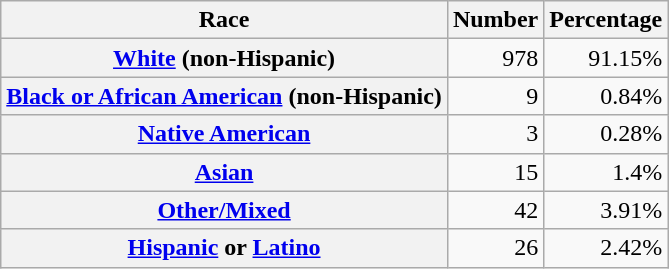<table class="wikitable" style="text-align:right">
<tr>
<th scope="col">Race</th>
<th scope="col">Number</th>
<th scope="col">Percentage</th>
</tr>
<tr>
<th scope="row"><a href='#'>White</a> (non-Hispanic)</th>
<td>978</td>
<td>91.15%</td>
</tr>
<tr>
<th scope="row"><a href='#'>Black or African American</a> (non-Hispanic)</th>
<td>9</td>
<td>0.84%</td>
</tr>
<tr>
<th scope="row"><a href='#'>Native American</a></th>
<td>3</td>
<td>0.28%</td>
</tr>
<tr>
<th scope="row"><a href='#'>Asian</a></th>
<td>15</td>
<td>1.4%</td>
</tr>
<tr>
<th scope="row"><a href='#'>Other/Mixed</a></th>
<td>42</td>
<td>3.91%</td>
</tr>
<tr>
<th scope="row"><a href='#'>Hispanic</a> or <a href='#'>Latino</a></th>
<td>26</td>
<td>2.42%</td>
</tr>
</table>
